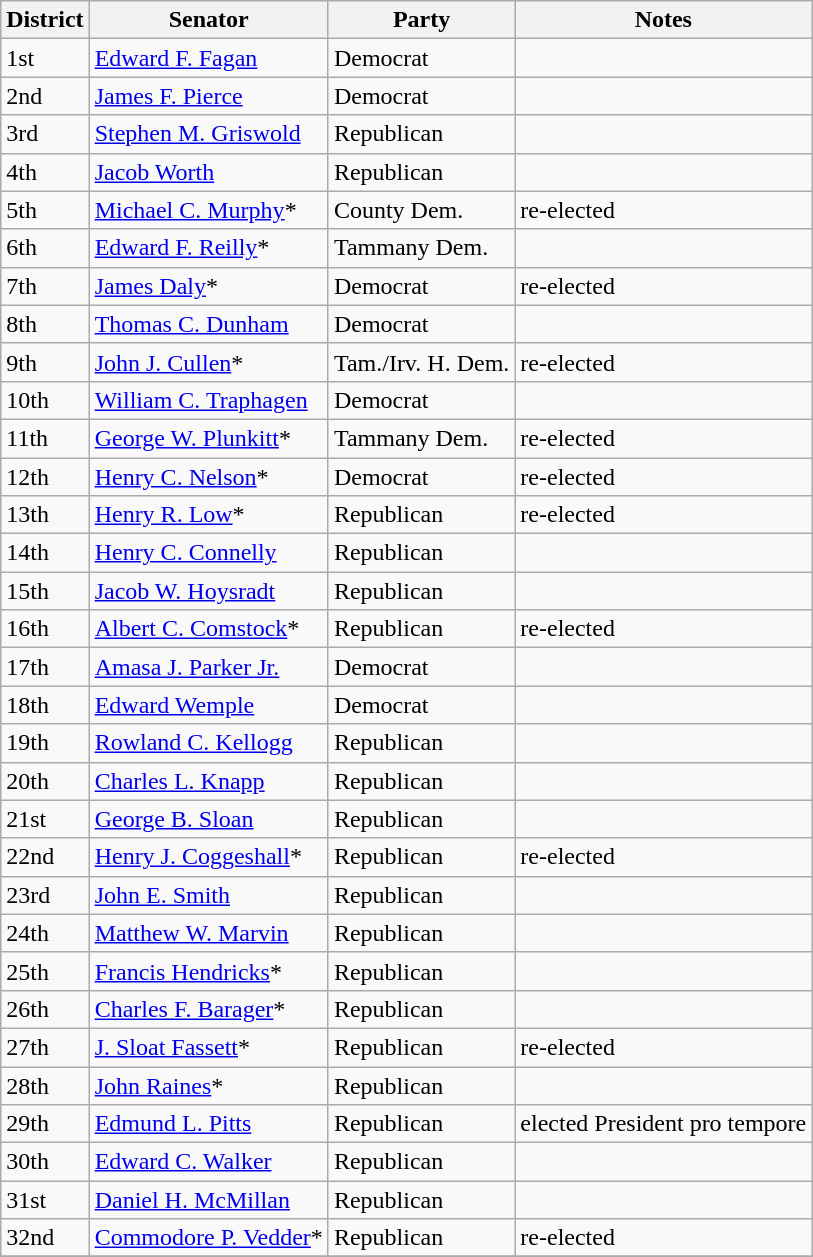<table class=wikitable>
<tr>
<th>District</th>
<th>Senator</th>
<th>Party</th>
<th>Notes</th>
</tr>
<tr>
<td>1st</td>
<td><a href='#'>Edward F. Fagan</a></td>
<td>Democrat</td>
<td></td>
</tr>
<tr>
<td>2nd</td>
<td><a href='#'>James F. Pierce</a></td>
<td>Democrat</td>
<td></td>
</tr>
<tr>
<td>3rd</td>
<td><a href='#'>Stephen M. Griswold</a></td>
<td>Republican</td>
<td></td>
</tr>
<tr>
<td>4th</td>
<td><a href='#'>Jacob Worth</a></td>
<td>Republican</td>
<td></td>
</tr>
<tr>
<td>5th</td>
<td><a href='#'>Michael C. Murphy</a>*</td>
<td>County Dem.</td>
<td>re-elected</td>
</tr>
<tr>
<td>6th</td>
<td><a href='#'>Edward F. Reilly</a>*</td>
<td>Tammany Dem.</td>
<td></td>
</tr>
<tr>
<td>7th</td>
<td><a href='#'>James Daly</a>*</td>
<td>Democrat</td>
<td>re-elected</td>
</tr>
<tr>
<td>8th</td>
<td><a href='#'>Thomas C. Dunham</a></td>
<td>Democrat</td>
<td></td>
</tr>
<tr>
<td>9th</td>
<td><a href='#'>John J. Cullen</a>*</td>
<td>Tam./Irv. H. Dem.</td>
<td>re-elected</td>
</tr>
<tr>
<td>10th</td>
<td><a href='#'>William C. Traphagen</a></td>
<td>Democrat</td>
<td></td>
</tr>
<tr>
<td>11th</td>
<td><a href='#'>George W. Plunkitt</a>*</td>
<td>Tammany Dem.</td>
<td>re-elected</td>
</tr>
<tr>
<td>12th</td>
<td><a href='#'>Henry C. Nelson</a>*</td>
<td>Democrat</td>
<td>re-elected</td>
</tr>
<tr>
<td>13th</td>
<td><a href='#'>Henry R. Low</a>*</td>
<td>Republican</td>
<td>re-elected</td>
</tr>
<tr>
<td>14th</td>
<td><a href='#'>Henry C. Connelly</a></td>
<td>Republican</td>
<td></td>
</tr>
<tr>
<td>15th</td>
<td><a href='#'>Jacob W. Hoysradt</a></td>
<td>Republican</td>
<td></td>
</tr>
<tr>
<td>16th</td>
<td><a href='#'>Albert C. Comstock</a>*</td>
<td>Republican</td>
<td>re-elected</td>
</tr>
<tr>
<td>17th</td>
<td><a href='#'>Amasa J. Parker Jr.</a></td>
<td>Democrat</td>
<td></td>
</tr>
<tr>
<td>18th</td>
<td><a href='#'>Edward Wemple</a></td>
<td>Democrat</td>
<td></td>
</tr>
<tr>
<td>19th</td>
<td><a href='#'>Rowland C. Kellogg</a></td>
<td>Republican</td>
<td></td>
</tr>
<tr>
<td>20th</td>
<td><a href='#'>Charles L. Knapp</a></td>
<td>Republican</td>
<td></td>
</tr>
<tr>
<td>21st</td>
<td><a href='#'>George B. Sloan</a></td>
<td>Republican</td>
<td></td>
</tr>
<tr>
<td>22nd</td>
<td><a href='#'>Henry J. Coggeshall</a>*</td>
<td>Republican</td>
<td>re-elected</td>
</tr>
<tr>
<td>23rd</td>
<td><a href='#'>John E. Smith</a></td>
<td>Republican</td>
<td></td>
</tr>
<tr>
<td>24th</td>
<td><a href='#'>Matthew W. Marvin</a></td>
<td>Republican</td>
<td></td>
</tr>
<tr>
<td>25th</td>
<td><a href='#'>Francis Hendricks</a>*</td>
<td>Republican</td>
<td></td>
</tr>
<tr>
<td>26th</td>
<td><a href='#'>Charles F. Barager</a>*</td>
<td>Republican</td>
<td></td>
</tr>
<tr>
<td>27th</td>
<td><a href='#'>J. Sloat Fassett</a>*</td>
<td>Republican</td>
<td>re-elected</td>
</tr>
<tr>
<td>28th</td>
<td><a href='#'>John Raines</a>*</td>
<td>Republican</td>
<td></td>
</tr>
<tr>
<td>29th</td>
<td><a href='#'>Edmund L. Pitts</a></td>
<td>Republican</td>
<td>elected President pro tempore</td>
</tr>
<tr>
<td>30th</td>
<td><a href='#'>Edward C. Walker</a></td>
<td>Republican</td>
<td></td>
</tr>
<tr>
<td>31st</td>
<td><a href='#'>Daniel H. McMillan</a></td>
<td>Republican</td>
<td></td>
</tr>
<tr>
<td>32nd</td>
<td><a href='#'>Commodore P. Vedder</a>*</td>
<td>Republican</td>
<td>re-elected</td>
</tr>
<tr>
</tr>
</table>
